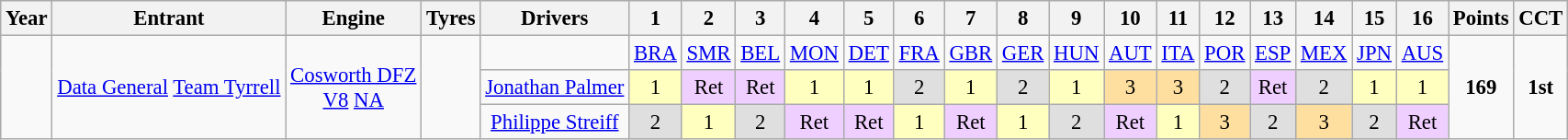<table class="wikitable" style="text-align:center; font-size:95%">
<tr>
<th>Year</th>
<th>Entrant</th>
<th>Engine</th>
<th>Tyres</th>
<th>Drivers</th>
<th>1</th>
<th>2</th>
<th>3</th>
<th>4</th>
<th>5</th>
<th>6</th>
<th>7</th>
<th>8</th>
<th>9</th>
<th>10</th>
<th>11</th>
<th>12</th>
<th>13</th>
<th>14</th>
<th>15</th>
<th>16</th>
<th>Points</th>
<th>CCT</th>
</tr>
<tr>
<td rowspan="3"></td>
<td rowspan="3"><a href='#'>Data General</a> <a href='#'>Team Tyrrell</a></td>
<td rowspan="3"><a href='#'>Cosworth DFZ</a><br><a href='#'>V8</a> <a href='#'>NA</a></td>
<td rowspan="3"></td>
<td></td>
<td><a href='#'>BRA</a></td>
<td><a href='#'>SMR</a></td>
<td><a href='#'>BEL</a></td>
<td><a href='#'>MON</a></td>
<td><a href='#'>DET</a></td>
<td><a href='#'>FRA</a></td>
<td><a href='#'>GBR</a></td>
<td><a href='#'>GER</a></td>
<td><a href='#'>HUN</a></td>
<td><a href='#'>AUT</a></td>
<td><a href='#'>ITA</a></td>
<td><a href='#'>POR</a></td>
<td><a href='#'>ESP</a></td>
<td><a href='#'>MEX</a></td>
<td><a href='#'>JPN</a></td>
<td><a href='#'>AUS</a></td>
<td rowspan="3"><strong>169</strong></td>
<td rowspan="3"><strong>1st</strong></td>
</tr>
<tr>
<td> <a href='#'>Jonathan Palmer</a></td>
<td style="background:#ffffbf;">1</td>
<td style="background:#efcfff;">Ret</td>
<td style="background:#efcfff;">Ret</td>
<td style="background:#ffffbf;">1</td>
<td style="background:#ffffbf;">1</td>
<td style="background:#dfdfdf;">2</td>
<td style="background:#ffffbf;">1</td>
<td style="background:#dfdfdf;">2</td>
<td style="background:#ffffbf;">1</td>
<td style="background:#ffdf9f;">3</td>
<td style="background:#ffdf9f;">3</td>
<td style="background:#dfdfdf;">2</td>
<td style="background:#efcfff;">Ret</td>
<td style="background:#dfdfdf;">2</td>
<td style="background:#ffffbf;">1</td>
<td style="background:#ffffbf;">1</td>
</tr>
<tr>
<td> <a href='#'>Philippe Streiff</a></td>
<td style="background:#dfdfdf;">2</td>
<td style="background:#ffffbf;">1</td>
<td style="background:#dfdfdf;">2</td>
<td style="background:#efcfff;">Ret</td>
<td style="background:#efcfff;">Ret</td>
<td style="background:#ffffbf;">1</td>
<td style="background:#efcfff;">Ret</td>
<td style="background:#ffffbf;">1</td>
<td style="background:#dfdfdf;">2</td>
<td style="background:#efcfff;">Ret</td>
<td style="background:#ffffbf;">1</td>
<td style="background:#ffdf9f;">3</td>
<td style="background:#dfdfdf;">2</td>
<td style="background:#ffdf9f;">3</td>
<td style="background:#dfdfdf;">2</td>
<td style="background:#efcfff;">Ret</td>
</tr>
</table>
